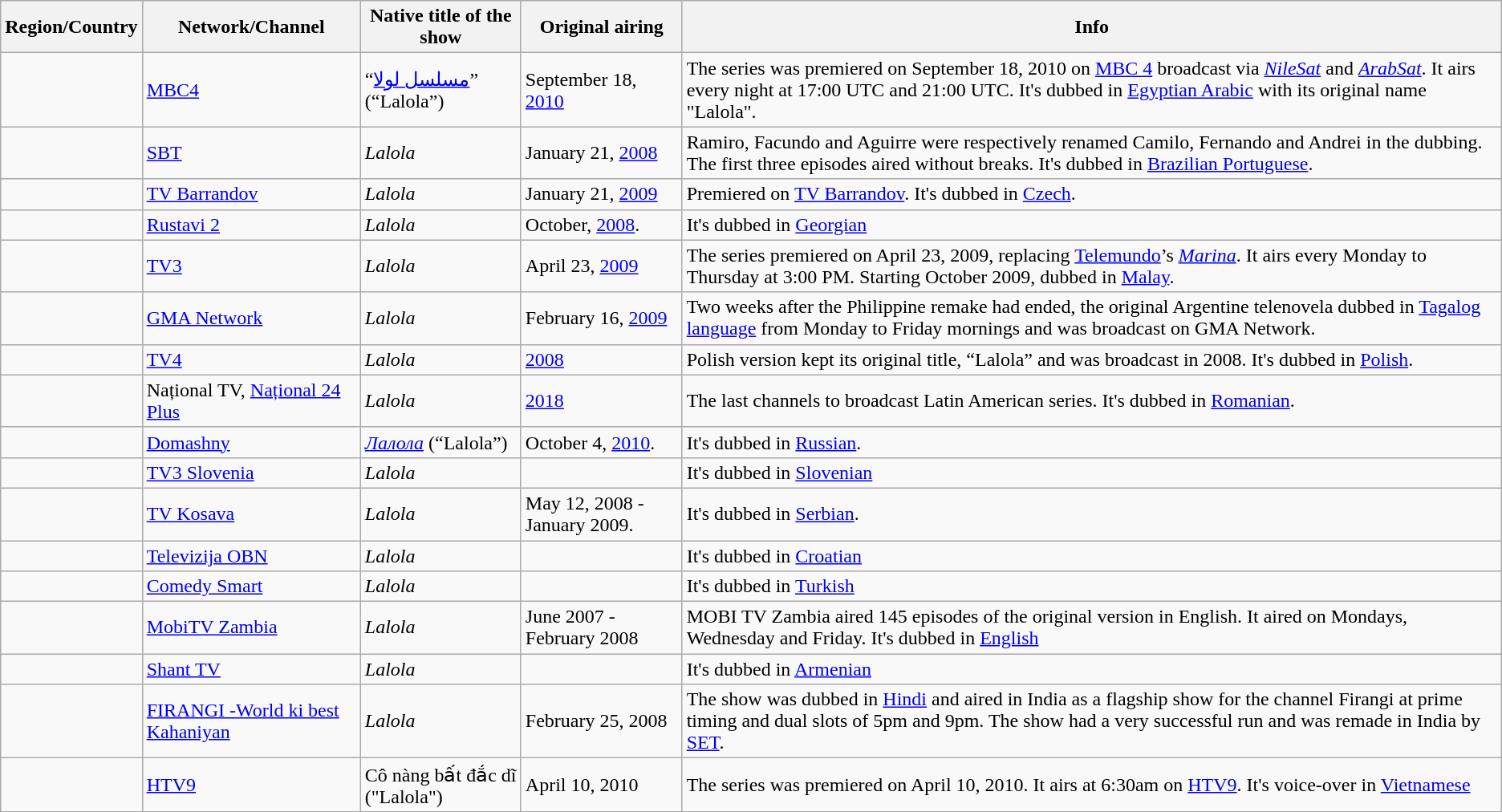<table class="wikitable">
<tr>
<th>Region/Country</th>
<th>Network/Channel</th>
<th>Native title of the show</th>
<th>Original airing</th>
<th>Info</th>
</tr>
<tr>
<td></td>
<td><a href='#'>MBC4</a></td>
<td>“<a href='#'>مسلسل لولا</a>” (“Lalola”)</td>
<td>September 18, <a href='#'>2010</a></td>
<td>The series was premiered on September 18, 2010 on <a href='#'>MBC 4</a> broadcast via <em><a href='#'>NileSat</a></em> and <em><a href='#'>ArabSat</a></em>. It airs every night at 17:00 UTC and 21:00 UTC. It's dubbed in <a href='#'>Egyptian Arabic</a> with its original name "Lalola".</td>
</tr>
<tr>
<td></td>
<td><a href='#'>SBT</a></td>
<td><em>Lalola</em></td>
<td>January 21, <a href='#'>2008</a></td>
<td>Ramiro, Facundo and Aguirre were respectively renamed Camilo, Fernando and Andrei in the dubbing. The first three episodes aired without breaks. It's dubbed in <a href='#'>Brazilian Portuguese</a>.</td>
</tr>
<tr>
<td></td>
<td><a href='#'>TV Barrandov</a></td>
<td><em>Lalola</em></td>
<td>January 21, <a href='#'>2009</a></td>
<td>Premiered on <a href='#'>TV Barrandov</a>. It's dubbed in <a href='#'>Czech</a>.</td>
</tr>
<tr>
<td></td>
<td><a href='#'>Rustavi 2</a></td>
<td><em>Lalola</em></td>
<td>October, <a href='#'>2008</a>.</td>
<td>It's dubbed in <a href='#'>Georgian</a></td>
</tr>
<tr>
<td></td>
<td><a href='#'>TV3</a></td>
<td><em>Lalola</em></td>
<td>April 23, <a href='#'>2009</a></td>
<td>The series premiered on April 23, 2009, replacing <a href='#'>Telemundo</a>’s <em><a href='#'>Marina</a></em>. It airs every Monday to Thursday at 3:00 PM. Starting October 2009, dubbed in <a href='#'>Malay</a>.</td>
</tr>
<tr>
<td></td>
<td><a href='#'>GMA Network</a></td>
<td><em>Lalola</em></td>
<td>February 16, <a href='#'>2009</a></td>
<td>Two weeks after the Philippine remake had ended, the original Argentine telenovela dubbed in <a href='#'>Tagalog language</a> from Monday to Friday mornings and was broadcast on GMA Network.</td>
</tr>
<tr>
<td></td>
<td><a href='#'>TV4</a></td>
<td><em>Lalola</em></td>
<td><a href='#'>2008</a></td>
<td>Polish version kept its original title, “Lalola” and was broadcast in 2008. It's dubbed in <a href='#'>Polish</a>.</td>
</tr>
<tr>
<td></td>
<td>Național TV, <a href='#'>Național 24 Plus</a></td>
<td><em>Lalola</em></td>
<td><a href='#'>2018</a></td>
<td>The last channels to broadcast Latin American series. It's dubbed in <a href='#'>Romanian</a>.</td>
</tr>
<tr>
<td></td>
<td><a href='#'>Domashny</a></td>
<td><em><a href='#'>Лалола</a></em> (“Lalola”)</td>
<td>October 4, <a href='#'>2010</a>.</td>
<td>It's dubbed in <a href='#'>Russian</a>.</td>
</tr>
<tr>
<td></td>
<td><a href='#'>TV3 Slovenia</a></td>
<td><em>Lalola</em></td>
<td></td>
<td>It's dubbed in <a href='#'>Slovenian</a></td>
</tr>
<tr>
<td></td>
<td><a href='#'>TV Kosava</a></td>
<td><em>Lalola</em></td>
<td>May 12, 2008 - January 2009.</td>
<td>It's dubbed in <a href='#'>Serbian</a>.</td>
</tr>
<tr>
<td></td>
<td><a href='#'>Televizija OBN</a></td>
<td><em>Lalola</em></td>
<td></td>
<td>It's dubbed in <a href='#'>Croatian</a></td>
</tr>
<tr>
<td></td>
<td><a href='#'>Comedy Smart</a></td>
<td><em>Lalola</em></td>
<td></td>
<td>It's dubbed in <a href='#'>Turkish</a></td>
</tr>
<tr>
<td></td>
<td><a href='#'> MobiTV Zambia</a></td>
<td><em>Lalola</em></td>
<td>June 2007 - February 2008</td>
<td>MOBI TV Zambia aired 145 episodes of the original version in English. It aired on Mondays, Wednesday and Friday. It's dubbed in <a href='#'>English</a></td>
</tr>
<tr>
<td></td>
<td><a href='#'>Shant TV</a></td>
<td><em>Lalola</em></td>
<td></td>
<td>It's dubbed in <a href='#'>Armenian</a></td>
</tr>
<tr>
<td></td>
<td><a href='#'>FIRANGI -World ki best Kahaniyan</a></td>
<td><em>Lalola</em></td>
<td>February 25, 2008</td>
<td>The show was dubbed in <a href='#'>Hindi</a> and aired in India as a flagship show for the channel Firangi at prime timing and dual slots of 5pm and 9pm. The show had a very successful run and was remade in India by <a href='#'>SET</a>.</td>
</tr>
<tr>
<td></td>
<td><a href='#'>HTV9</a></td>
<td>Cô nàng bất đắc dĩ ("Lalola")</td>
<td>April 10, 2010</td>
<td>The series was premiered on April 10, 2010. It airs at 6:30am on <a href='#'>HTV9</a>. It's voice-over in <a href='#'>Vietnamese</a></td>
</tr>
</table>
